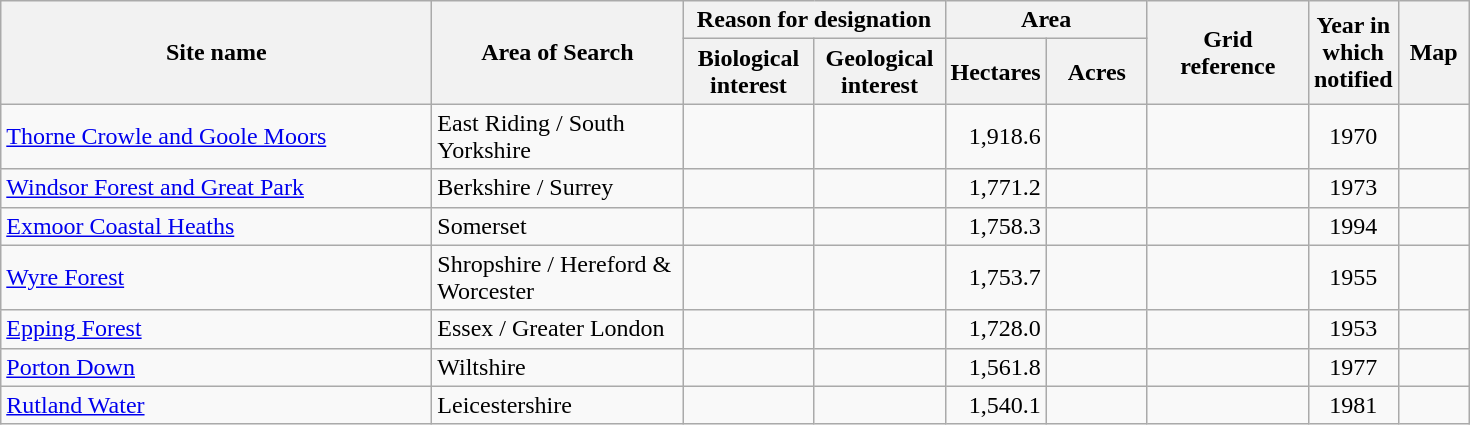<table class="wikitable">
<tr>
<th width="280" rowspan="2">Site name</th>
<th width="160" rowspan="2">Area of Search</th>
<th width="160" colspan="2">Reason for designation</th>
<th width="120" colspan="2">Area</th>
<th width="100" rowspan="2">Grid reference</th>
<th width="50" rowspan="2">Year in which notified</th>
<th width="40" rowspan="2">Map</th>
</tr>
<tr>
<th width="80">Biological interest</th>
<th width="80">Geological interest</th>
<th width="60">Hectares</th>
<th width="60">Acres</th>
</tr>
<tr>
<td><a href='#'>Thorne Crowle and Goole Moors</a></td>
<td>East Riding / South Yorkshire</td>
<td align="center"></td>
<td></td>
<td align="right">1,918.6</td>
<td align="right"></td>
<td align="center"></td>
<td align="center">1970</td>
<td align="center"></td>
</tr>
<tr>
<td><a href='#'>Windsor Forest and Great Park</a></td>
<td>Berkshire / Surrey</td>
<td align="center"></td>
<td></td>
<td align="right">1,771.2</td>
<td align="right"></td>
<td align="center"></td>
<td align="center">1973</td>
<td align="center"></td>
</tr>
<tr>
<td><a href='#'>Exmoor Coastal Heaths</a></td>
<td>Somerset</td>
<td align="center"></td>
<td></td>
<td align="right">1,758.3</td>
<td align="right"></td>
<td align="center"></td>
<td align="center">1994</td>
<td align="center"></td>
</tr>
<tr>
<td><a href='#'>Wyre Forest</a></td>
<td>Shropshire / Hereford & Worcester</td>
<td align="center"></td>
<td></td>
<td align="right">1,753.7</td>
<td align="right"></td>
<td align="center"></td>
<td align="center">1955</td>
<td align="center"></td>
</tr>
<tr>
<td><a href='#'>Epping Forest</a></td>
<td>Essex / Greater London</td>
<td align="center"></td>
<td></td>
<td align="right">1,728.0</td>
<td align="right"></td>
<td align="center"></td>
<td align="center">1953</td>
<td align="center"></td>
</tr>
<tr>
<td><a href='#'>Porton Down</a></td>
<td>Wiltshire</td>
<td align="center"></td>
<td></td>
<td align="right">1,561.8</td>
<td align="right"></td>
<td align="center"></td>
<td align="center">1977</td>
<td align="center"></td>
</tr>
<tr>
<td><a href='#'>Rutland Water</a></td>
<td>Leicestershire</td>
<td align="center"></td>
<td></td>
<td align="right">1,540.1</td>
<td align="right"></td>
<td align="center"></td>
<td align="center">1981</td>
<td align="center"></td>
</tr>
</table>
